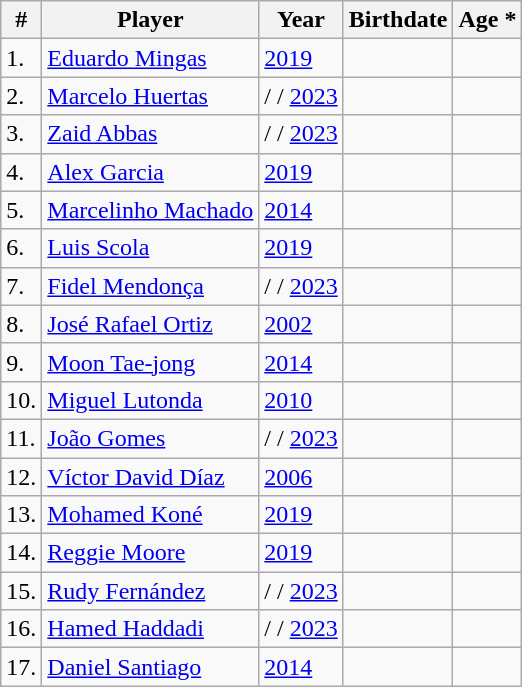<table class=wikitable style="font-size:100%;">
<tr>
<th>#</th>
<th>Player</th>
<th>Year</th>
<th>Birthdate</th>
<th>Age *</th>
</tr>
<tr>
<td>1.</td>
<td> <a href='#'>Eduardo Mingas</a></td>
<td> <a href='#'>2019</a></td>
<td></td>
<td></td>
</tr>
<tr>
<td>2.</td>
<td> <a href='#'>Marcelo Huertas</a></td>
<td> /  /  <a href='#'>2023</a></td>
<td></td>
<td></td>
</tr>
<tr>
<td>3.</td>
<td> <a href='#'>Zaid Abbas</a></td>
<td> /  /  <a href='#'>2023</a></td>
<td></td>
<td></td>
</tr>
<tr>
<td>4.</td>
<td> <a href='#'>Alex Garcia</a></td>
<td> <a href='#'>2019</a></td>
<td></td>
<td></td>
</tr>
<tr>
<td>5.</td>
<td> <a href='#'>Marcelinho Machado</a></td>
<td> <a href='#'>2014</a></td>
<td></td>
<td></td>
</tr>
<tr>
<td>6.</td>
<td> <a href='#'>Luis Scola</a></td>
<td> <a href='#'>2019</a></td>
<td></td>
<td></td>
</tr>
<tr>
<td>7.</td>
<td> <a href='#'>Fidel Mendonça</a></td>
<td> /  /  <a href='#'>2023</a></td>
<td></td>
<td></td>
</tr>
<tr>
<td>8.</td>
<td> <a href='#'>José Rafael Ortiz</a></td>
<td> <a href='#'>2002</a></td>
<td></td>
<td></td>
</tr>
<tr>
<td>9.</td>
<td> <a href='#'>Moon Tae-jong</a></td>
<td> <a href='#'>2014</a></td>
<td></td>
<td></td>
</tr>
<tr>
<td>10.</td>
<td> <a href='#'>Miguel Lutonda</a></td>
<td> <a href='#'>2010</a></td>
<td></td>
<td></td>
</tr>
<tr>
<td>11.</td>
<td> <a href='#'>João Gomes</a></td>
<td> /  /  <a href='#'>2023</a></td>
<td></td>
<td></td>
</tr>
<tr>
<td>12.</td>
<td> <a href='#'>Víctor David Díaz</a></td>
<td> <a href='#'>2006</a></td>
<td></td>
<td></td>
</tr>
<tr>
<td>13.</td>
<td> <a href='#'>Mohamed Koné</a></td>
<td> <a href='#'>2019</a></td>
<td></td>
<td></td>
</tr>
<tr>
<td>14.</td>
<td> <a href='#'>Reggie Moore</a></td>
<td> <a href='#'>2019</a></td>
<td></td>
<td></td>
</tr>
<tr>
<td>15.</td>
<td> <a href='#'>Rudy Fernández</a></td>
<td> /  /  <a href='#'>2023</a></td>
<td></td>
<td></td>
</tr>
<tr>
<td>16.</td>
<td> <a href='#'>Hamed Haddadi</a></td>
<td> /  /  <a href='#'>2023</a></td>
<td></td>
<td></td>
</tr>
<tr>
<td>17.</td>
<td> <a href='#'>Daniel Santiago</a></td>
<td> <a href='#'>2014</a></td>
<td></td>
<td></td>
</tr>
</table>
